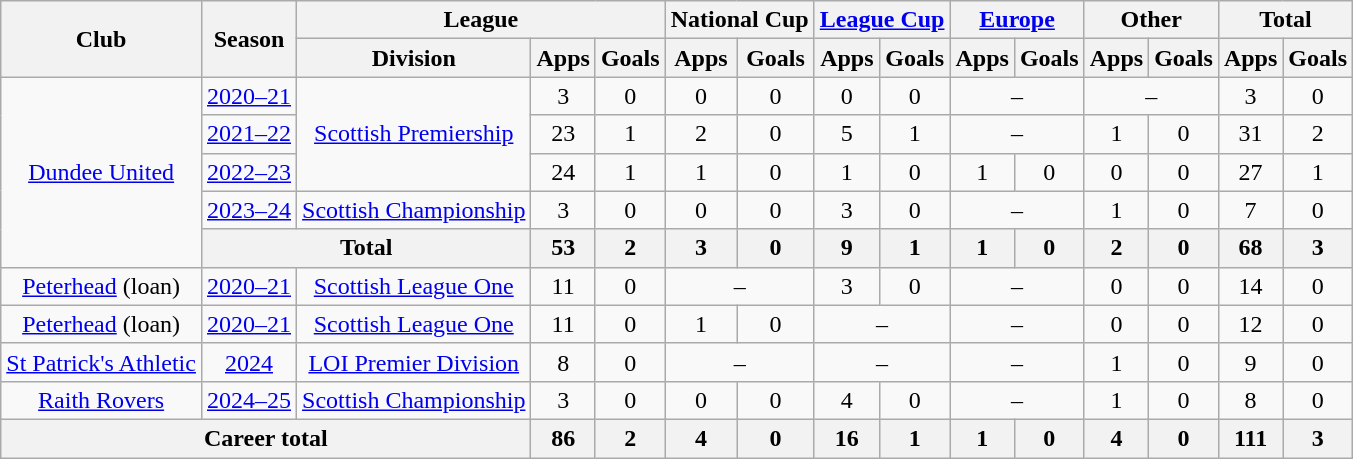<table class="wikitable" style="text-align:center">
<tr>
<th rowspan="2">Club</th>
<th rowspan="2">Season</th>
<th colspan="3">League</th>
<th colspan="2">National Cup</th>
<th colspan="2"><a href='#'>League Cup</a></th>
<th colspan="2"><a href='#'>Europe</a></th>
<th colspan="2">Other</th>
<th colspan="2">Total</th>
</tr>
<tr>
<th>Division</th>
<th>Apps</th>
<th>Goals</th>
<th>Apps</th>
<th>Goals</th>
<th>Apps</th>
<th>Goals</th>
<th>Apps</th>
<th>Goals</th>
<th>Apps</th>
<th>Goals</th>
<th>Apps</th>
<th>Goals</th>
</tr>
<tr>
<td rowspan="5"><a href='#'>Dundee United</a></td>
<td><a href='#'>2020–21</a></td>
<td rowspan="3"><a href='#'>Scottish Premiership</a></td>
<td>3</td>
<td>0</td>
<td>0</td>
<td>0</td>
<td>0</td>
<td>0</td>
<td colspan="2">–</td>
<td colspan="2">–</td>
<td>3</td>
<td>0</td>
</tr>
<tr>
<td><a href='#'>2021–22</a></td>
<td>23</td>
<td>1</td>
<td>2</td>
<td>0</td>
<td>5</td>
<td>1</td>
<td colspan="2">–</td>
<td>1</td>
<td>0</td>
<td>31</td>
<td>2</td>
</tr>
<tr>
<td><a href='#'>2022–23</a></td>
<td>24</td>
<td>1</td>
<td>1</td>
<td>0</td>
<td>1</td>
<td>0</td>
<td>1</td>
<td>0</td>
<td>0</td>
<td>0</td>
<td>27</td>
<td>1</td>
</tr>
<tr>
<td><a href='#'>2023–24</a></td>
<td><a href='#'>Scottish Championship</a></td>
<td>3</td>
<td>0</td>
<td>0</td>
<td>0</td>
<td>3</td>
<td>0</td>
<td colspan="2">–</td>
<td>1</td>
<td>0</td>
<td>7</td>
<td>0</td>
</tr>
<tr>
<th colspan=2>Total</th>
<th>53</th>
<th>2</th>
<th>3</th>
<th>0</th>
<th>9</th>
<th>1</th>
<th>1</th>
<th>0</th>
<th>2</th>
<th>0</th>
<th>68</th>
<th>3</th>
</tr>
<tr>
<td><a href='#'>Peterhead</a> (loan)</td>
<td><a href='#'>2020–21</a></td>
<td><a href='#'>Scottish League One</a></td>
<td>11</td>
<td>0</td>
<td colspan="2">–</td>
<td>3</td>
<td>0</td>
<td colspan="2">–</td>
<td>0</td>
<td>0</td>
<td>14</td>
<td>0</td>
</tr>
<tr>
<td><a href='#'>Peterhead</a> (loan)</td>
<td><a href='#'>2020–21</a></td>
<td><a href='#'>Scottish League One</a></td>
<td>11</td>
<td>0</td>
<td>1</td>
<td>0</td>
<td colspan="2">–</td>
<td colspan="2">–</td>
<td>0</td>
<td>0</td>
<td>12</td>
<td>0</td>
</tr>
<tr>
<td><a href='#'>St Patrick's Athletic</a></td>
<td><a href='#'>2024</a></td>
<td><a href='#'>LOI Premier Division</a></td>
<td>8</td>
<td>0</td>
<td colspan="2">–</td>
<td colspan="2">–</td>
<td colspan="2">–</td>
<td>1</td>
<td>0</td>
<td>9</td>
<td>0</td>
</tr>
<tr>
<td><a href='#'>Raith Rovers</a></td>
<td><a href='#'>2024–25</a></td>
<td><a href='#'>Scottish Championship</a></td>
<td>3</td>
<td>0</td>
<td>0</td>
<td>0</td>
<td>4</td>
<td>0</td>
<td colspan="2">–</td>
<td>1</td>
<td>0</td>
<td>8</td>
<td>0</td>
</tr>
<tr>
<th colspan="3">Career total</th>
<th>86</th>
<th>2</th>
<th>4</th>
<th>0</th>
<th>16</th>
<th>1</th>
<th>1</th>
<th>0</th>
<th>4</th>
<th>0</th>
<th>111</th>
<th>3</th>
</tr>
</table>
